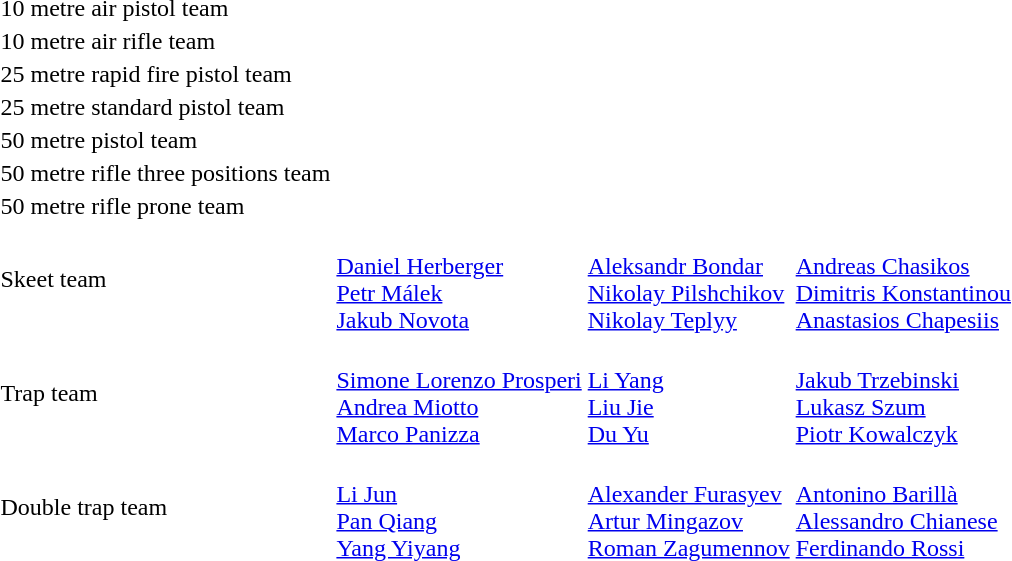<table>
<tr>
<td>10 metre air pistol team</td>
<td></td>
<td></td>
<td></td>
</tr>
<tr>
<td>10 metre air rifle team</td>
<td></td>
<td></td>
<td></td>
</tr>
<tr>
<td>25 metre rapid fire pistol team</td>
<td></td>
<td></td>
<td></td>
</tr>
<tr>
<td>25 metre standard pistol team</td>
<td></td>
<td></td>
<td></td>
</tr>
<tr>
<td>50 metre pistol team</td>
<td></td>
<td></td>
<td></td>
</tr>
<tr>
<td>50 metre rifle three positions team</td>
<td></td>
<td></td>
<td></td>
</tr>
<tr>
<td>50 metre rifle prone team</td>
<td></td>
<td></td>
<td></td>
</tr>
<tr>
<td>Skeet team</td>
<td><br><a href='#'>Daniel Herberger</a><br><a href='#'>Petr Málek</a><br><a href='#'>Jakub Novota</a></td>
<td><br><a href='#'>Aleksandr Bondar</a><br><a href='#'>Nikolay Pilshchikov</a><br><a href='#'>Nikolay Teplyy</a></td>
<td><br><a href='#'>Andreas Chasikos</a><br><a href='#'>Dimitris Konstantinou</a><br><a href='#'>Anastasios Chapesiis</a></td>
</tr>
<tr>
<td>Trap team</td>
<td><br><a href='#'>Simone Lorenzo Prosperi</a><br><a href='#'>Andrea Miotto</a><br><a href='#'>Marco Panizza</a></td>
<td><br><a href='#'>Li Yang</a><br><a href='#'>Liu Jie</a><br><a href='#'>Du Yu</a></td>
<td><br><a href='#'>Jakub Trzebinski</a><br><a href='#'>Lukasz Szum</a><br><a href='#'>Piotr Kowalczyk</a></td>
</tr>
<tr>
<td>Double trap team</td>
<td><br><a href='#'>Li Jun</a><br><a href='#'>Pan Qiang</a><br><a href='#'>Yang Yiyang</a></td>
<td><br><a href='#'>Alexander Furasyev</a><br><a href='#'>Artur Mingazov</a><br><a href='#'>Roman Zagumennov</a></td>
<td><br><a href='#'>Antonino Barillà</a><br><a href='#'>Alessandro Chianese</a><br><a href='#'>Ferdinando Rossi</a></td>
</tr>
</table>
